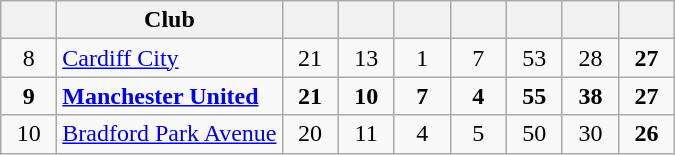<table class="wikitable" style="text-align:center">
<tr>
<th width=30></th>
<th>Club</th>
<th width=30></th>
<th width=30></th>
<th width=30></th>
<th width=30></th>
<th width=30></th>
<th width=30></th>
<th width=30></th>
</tr>
<tr>
<td>8</td>
<td align=left><a href='#'>Cardiff City</a></td>
<td>21</td>
<td>13</td>
<td>1</td>
<td>7</td>
<td>53</td>
<td>28</td>
<td><strong>27</strong></td>
</tr>
<tr>
<td><strong>9</strong></td>
<td align=left><strong><a href='#'>Manchester United</a></strong></td>
<td><strong>21</strong></td>
<td><strong>10</strong></td>
<td><strong>7</strong></td>
<td><strong>4</strong></td>
<td><strong>55</strong></td>
<td><strong>38</strong></td>
<td><strong>27</strong></td>
</tr>
<tr>
<td>10</td>
<td align=left><a href='#'>Bradford Park Avenue</a></td>
<td>20</td>
<td>11</td>
<td>4</td>
<td>5</td>
<td>50</td>
<td>30</td>
<td><strong>26</strong></td>
</tr>
</table>
